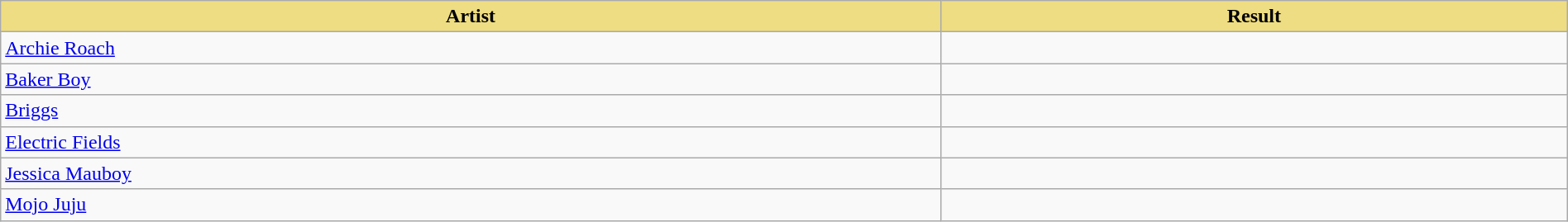<table class="wikitable" width=100%>
<tr>
<th style="width:15%;background:#EEDD82;">Artist</th>
<th style="width:10%;background:#EEDD82;">Result</th>
</tr>
<tr>
<td><a href='#'>Archie Roach</a></td>
<td></td>
</tr>
<tr>
<td><a href='#'>Baker Boy</a></td>
<td></td>
</tr>
<tr>
<td><a href='#'>Briggs</a></td>
<td></td>
</tr>
<tr>
<td><a href='#'>Electric Fields</a></td>
<td></td>
</tr>
<tr>
<td><a href='#'>Jessica Mauboy</a></td>
<td></td>
</tr>
<tr>
<td><a href='#'>Mojo Juju</a></td>
<td></td>
</tr>
</table>
